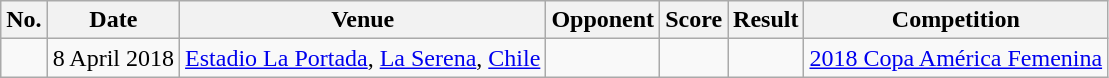<table class="wikitable">
<tr>
<th>No.</th>
<th>Date</th>
<th>Venue</th>
<th>Opponent</th>
<th>Score</th>
<th>Result</th>
<th>Competition</th>
</tr>
<tr>
<td></td>
<td>8 April 2018</td>
<td><a href='#'>Estadio La Portada</a>, <a href='#'>La Serena</a>, <a href='#'>Chile</a></td>
<td></td>
<td></td>
<td></td>
<td><a href='#'>2018 Copa América Femenina</a></td>
</tr>
</table>
